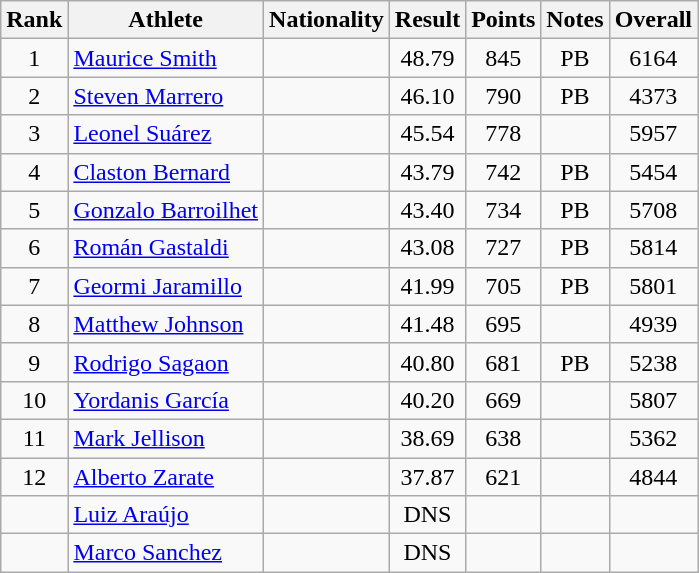<table class="wikitable sortable" style="text-align:center">
<tr>
<th>Rank</th>
<th>Athlete</th>
<th>Nationality</th>
<th>Result</th>
<th>Points</th>
<th>Notes</th>
<th>Overall</th>
</tr>
<tr>
<td>1</td>
<td align=left><a href='#'>Maurice Smith</a></td>
<td align=left></td>
<td>48.79</td>
<td>845</td>
<td>PB</td>
<td>6164</td>
</tr>
<tr>
<td>2</td>
<td align=left><a href='#'>Steven Marrero</a></td>
<td align=left></td>
<td>46.10</td>
<td>790</td>
<td>PB</td>
<td>4373</td>
</tr>
<tr>
<td>3</td>
<td align=left><a href='#'>Leonel Suárez</a></td>
<td align=left></td>
<td>45.54</td>
<td>778</td>
<td></td>
<td>5957</td>
</tr>
<tr>
<td>4</td>
<td align=left><a href='#'>Claston Bernard</a></td>
<td align=left></td>
<td>43.79</td>
<td>742</td>
<td>PB</td>
<td>5454</td>
</tr>
<tr>
<td>5</td>
<td align=left><a href='#'>Gonzalo Barroilhet</a></td>
<td align=left></td>
<td>43.40</td>
<td>734</td>
<td>PB</td>
<td>5708</td>
</tr>
<tr>
<td>6</td>
<td align=left><a href='#'>Román Gastaldi</a></td>
<td align=left></td>
<td>43.08</td>
<td>727</td>
<td>PB</td>
<td>5814</td>
</tr>
<tr>
<td>7</td>
<td align=left><a href='#'>Geormi Jaramillo</a></td>
<td align=left></td>
<td>41.99</td>
<td>705</td>
<td>PB</td>
<td>5801</td>
</tr>
<tr>
<td>8</td>
<td align=left><a href='#'>Matthew Johnson</a></td>
<td align=left></td>
<td>41.48</td>
<td>695</td>
<td></td>
<td>4939</td>
</tr>
<tr>
<td>9</td>
<td align=left><a href='#'>Rodrigo Sagaon</a></td>
<td align=left></td>
<td>40.80</td>
<td>681</td>
<td>PB</td>
<td>5238</td>
</tr>
<tr>
<td>10</td>
<td align=left><a href='#'>Yordanis García</a></td>
<td align=left></td>
<td>40.20</td>
<td>669</td>
<td></td>
<td>5807</td>
</tr>
<tr>
<td>11</td>
<td align=left><a href='#'>Mark Jellison</a></td>
<td align=left></td>
<td>38.69</td>
<td>638</td>
<td></td>
<td>5362</td>
</tr>
<tr>
<td>12</td>
<td align=left><a href='#'>Alberto Zarate</a></td>
<td align=left></td>
<td>37.87</td>
<td>621</td>
<td></td>
<td>4844</td>
</tr>
<tr>
<td></td>
<td align=left><a href='#'>Luiz Araújo</a></td>
<td align=left></td>
<td>DNS</td>
<td></td>
<td></td>
<td></td>
</tr>
<tr>
<td></td>
<td align=left><a href='#'>Marco Sanchez</a></td>
<td align=left></td>
<td>DNS</td>
<td></td>
<td></td>
<td></td>
</tr>
</table>
